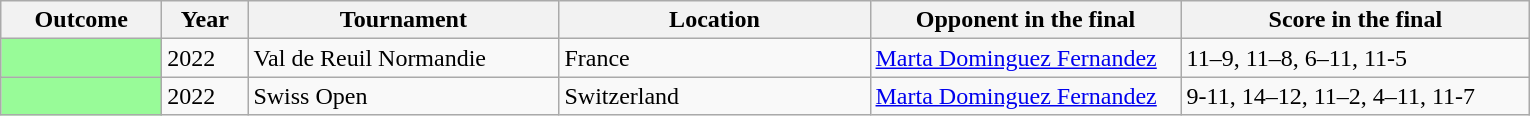<table class="sortable wikitable">
<tr>
<th width="100">Outcome</th>
<th width="50">Year</th>
<th width="200">Tournament</th>
<th width="200">Location</th>
<th width="200">Opponent in the final</th>
<th width="225">Score in the final</th>
</tr>
<tr>
<td bgcolor="98FB98"></td>
<td>2022</td>
<td>Val de Reuil Normandie</td>
<td>France</td>
<td> <a href='#'>Marta Dominguez Fernandez</a></td>
<td>11–9, 11–8, 6–11, 11-5</td>
</tr>
<tr>
<td bgcolor="98FB98"></td>
<td>2022</td>
<td>Swiss Open</td>
<td>Switzerland</td>
<td> <a href='#'>Marta Dominguez Fernandez</a></td>
<td>9-11, 14–12, 11–2, 4–11, 11-7</td>
</tr>
</table>
